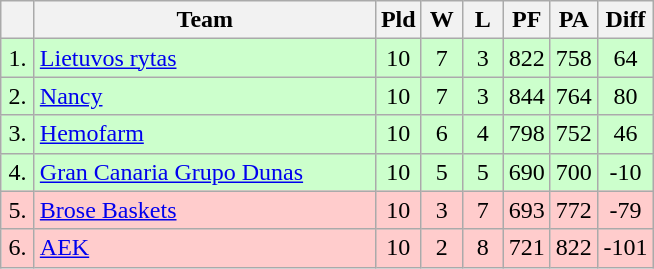<table class=wikitable style="text-align:center">
<tr>
<th width=15></th>
<th width=220>Team</th>
<th width=20>Pld</th>
<th width=20>W</th>
<th width=20>L</th>
<th width=20>PF</th>
<th width=20>PA</th>
<th width=30>Diff</th>
</tr>
<tr style="background: #ccffcc;">
<td>1.</td>
<td align=left> <a href='#'>Lietuvos rytas</a></td>
<td>10</td>
<td>7</td>
<td>3</td>
<td>822</td>
<td>758</td>
<td>64</td>
</tr>
<tr style="background: #ccffcc;">
<td>2.</td>
<td align=left> <a href='#'>Nancy</a></td>
<td>10</td>
<td>7</td>
<td>3</td>
<td>844</td>
<td>764</td>
<td>80</td>
</tr>
<tr style="background: #ccffcc;">
<td>3.</td>
<td align=left> <a href='#'>Hemofarm</a></td>
<td>10</td>
<td>6</td>
<td>4</td>
<td>798</td>
<td>752</td>
<td>46</td>
</tr>
<tr style="background: #ccffcc;">
<td>4.</td>
<td align=left> <a href='#'>Gran Canaria Grupo Dunas</a></td>
<td>10</td>
<td>5</td>
<td>5</td>
<td>690</td>
<td>700</td>
<td>-10</td>
</tr>
<tr style="background: #ffcccc;">
<td>5.</td>
<td align=left> <a href='#'>Brose Baskets</a></td>
<td>10</td>
<td>3</td>
<td>7</td>
<td>693</td>
<td>772</td>
<td>-79</td>
</tr>
<tr style="background: #ffcccc;">
<td>6.</td>
<td align=left> <a href='#'>AEK</a></td>
<td>10</td>
<td>2</td>
<td>8</td>
<td>721</td>
<td>822</td>
<td>-101</td>
</tr>
</table>
